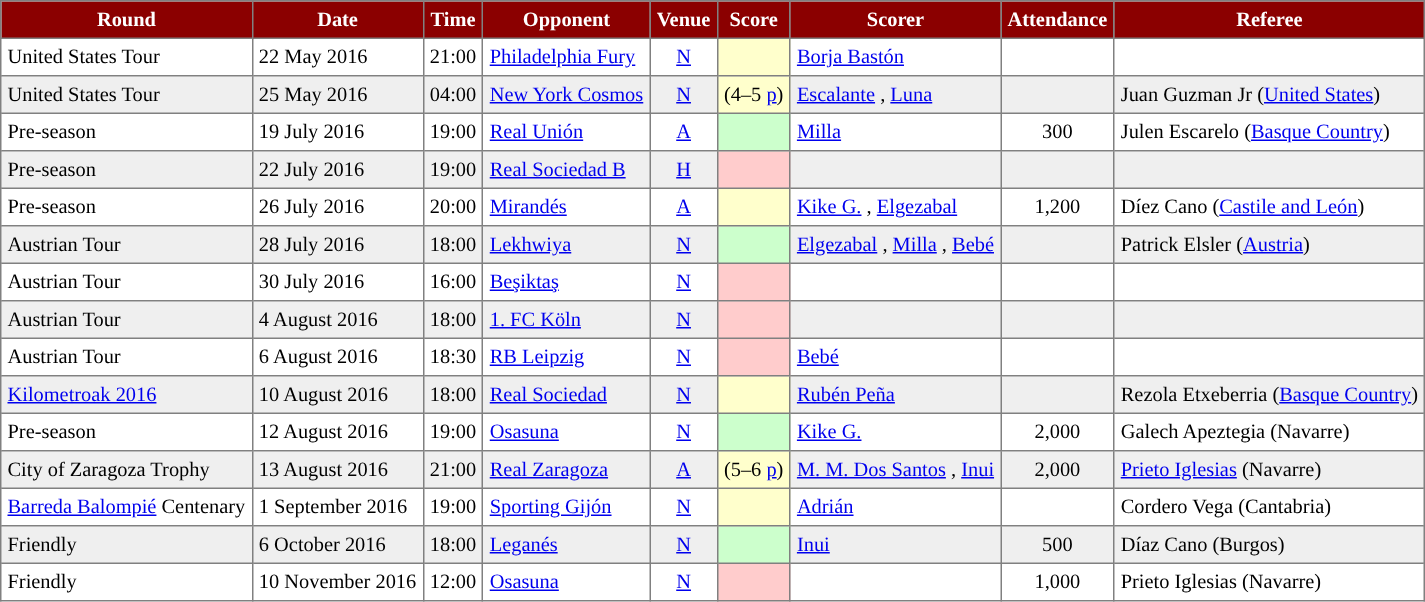<table cellpadding="4" cellspacing="0" border="1" style="text-align: center; font-size: 85%; border: gray solid 1px; border-collapse: collapse;">
<tr style="background:#8B0000; color:white;">
<th>Round</th>
<th>Date</th>
<th>Time</th>
<th>Opponent</th>
<th>Venue</th>
<th>Score</th>
<th>Scorer</th>
<th>Attendance</th>
<th>Referee</th>
</tr>
<tr>
<td align="left">United States Tour</td>
<td align="left">22 May 2016</td>
<td>21:00</td>
<td align="left"> <a href='#'>Philadelphia Fury</a></td>
<td><a href='#'>N</a></td>
<td bgcolor="FFFFCC"></td>
<td align="left"><a href='#'>Borja Bastón</a> </td>
<td></td>
<td align="left"></td>
</tr>
<tr bgcolor="#EFEFEF">
<td align="left">United States Tour</td>
<td align="left">25 May 2016</td>
<td>04:00</td>
<td align="left"> <a href='#'>New York Cosmos</a></td>
<td><a href='#'>N</a></td>
<td bgcolor="#FFFFCC"> (4–5 <a href='#'>p</a>)</td>
<td align="left"><a href='#'>Escalante</a> , <a href='#'>Luna</a> </td>
<td></td>
<td align="left">Juan Guzman Jr (<a href='#'>United States</a>)</td>
</tr>
<tr>
<td align="left">Pre-season</td>
<td align="left">19 July 2016</td>
<td>19:00</td>
<td align="left"><a href='#'>Real Unión</a></td>
<td><a href='#'>A</a></td>
<td bgcolor="#CCFFCC"></td>
<td align="left"><a href='#'>Milla</a> </td>
<td>300</td>
<td align="left">Julen Escarelo (<a href='#'>Basque Country</a>)</td>
</tr>
<tr bgcolor="#EFEFEF">
<td align="left">Pre-season</td>
<td align="left">22 July 2016</td>
<td>19:00</td>
<td align="left"><a href='#'>Real Sociedad B</a></td>
<td><a href='#'>H</a></td>
<td bgcolor="#FFCCCC"></td>
<td></td>
<td></td>
<td align="left"></td>
</tr>
<tr>
<td align="left">Pre-season</td>
<td align="left">26 July 2016</td>
<td>20:00</td>
<td align="left"><a href='#'>Mirandés</a></td>
<td><a href='#'>A</a></td>
<td bgcolor="FFFFCC"></td>
<td align="left"><a href='#'>Kike G.</a> , <a href='#'>Elgezabal</a> </td>
<td>1,200</td>
<td align="left">Díez Cano (<a href='#'>Castile and León</a>)</td>
</tr>
<tr bgcolor="#EFEFEF">
<td align="left">Austrian Tour</td>
<td align="left">28 July 2016</td>
<td>18:00</td>
<td align="left"> <a href='#'>Lekhwiya</a></td>
<td><a href='#'>N</a></td>
<td bgcolor="#CCFFCC"></td>
<td align="left"><a href='#'>Elgezabal</a> , <a href='#'>Milla</a> , <a href='#'>Bebé</a> </td>
<td></td>
<td align="left">Patrick Elsler (<a href='#'>Austria</a>)</td>
</tr>
<tr>
<td align="left">Austrian Tour</td>
<td align="left">30 July 2016</td>
<td>16:00</td>
<td align="left"> <a href='#'>Beşiktaş</a></td>
<td><a href='#'>N</a></td>
<td bgcolor="#FFCCCC"></td>
<td></td>
<td></td>
<td align="left"></td>
</tr>
<tr bgcolor="#EFEFEF">
<td align="left">Austrian Tour</td>
<td align="left">4 August 2016</td>
<td>18:00</td>
<td align="left"> <a href='#'>1. FC Köln</a></td>
<td><a href='#'>N</a></td>
<td bgcolor="#FFCCCC"></td>
<td></td>
<td></td>
<td align="left"></td>
</tr>
<tr>
<td align="left">Austrian Tour</td>
<td align="left">6 August 2016</td>
<td>18:30</td>
<td align="left"> <a href='#'>RB Leipzig</a></td>
<td><a href='#'>N</a></td>
<td bgcolor="#FFCCCC"></td>
<td align="left"><a href='#'>Bebé</a> </td>
<td></td>
<td align="left"></td>
</tr>
<tr bgcolor="#EFEFEF">
<td align="left"><a href='#'>Kilometroak 2016</a></td>
<td align="left">10 August 2016</td>
<td>18:00</td>
<td align="left"><a href='#'>Real Sociedad</a></td>
<td><a href='#'>N</a></td>
<td bgcolor="FFFFCC"></td>
<td align="left"><a href='#'>Rubén Peña</a> </td>
<td></td>
<td align="left">Rezola Etxeberria (<a href='#'>Basque Country</a>)</td>
</tr>
<tr>
<td align="left">Pre-season</td>
<td align="left">12 August 2016</td>
<td>19:00</td>
<td align="left"><a href='#'>Osasuna</a></td>
<td><a href='#'>N</a></td>
<td bgcolor="#CCFFCC"></td>
<td align="left"><a href='#'>Kike G.</a> </td>
<td>2,000</td>
<td align="left">Galech Apeztegia (Navarre)</td>
</tr>
<tr bgcolor="#EFEFEF">
<td align="left">City of Zaragoza Trophy</td>
<td align="left">13 August 2016</td>
<td>21:00</td>
<td align="left"><a href='#'>Real Zaragoza</a></td>
<td><a href='#'>A</a></td>
<td bgcolor="#FFFFCC"> (5–6 <a href='#'>p</a>)</td>
<td align="left"><a href='#'>M. M. Dos Santos</a> , <a href='#'>Inui</a> </td>
<td>2,000</td>
<td align="left"><a href='#'>Prieto Iglesias</a> (Navarre)</td>
</tr>
<tr>
<td align="left"><a href='#'>Barreda Balompié</a> Centenary</td>
<td align="left">1 September 2016</td>
<td>19:00</td>
<td align="left"><a href='#'>Sporting Gijón</a></td>
<td><a href='#'>N</a></td>
<td bgcolor="FFFFCC"></td>
<td align="left"><a href='#'>Adrián</a> </td>
<td></td>
<td align="left">Cordero Vega (Cantabria)</td>
</tr>
<tr bgcolor="#EFEFEF">
<td align="left">Friendly</td>
<td align="left">6 October 2016</td>
<td>18:00</td>
<td align="left"><a href='#'>Leganés</a></td>
<td><a href='#'>N</a></td>
<td bgcolor="#CCFFCC"></td>
<td align="left"><a href='#'>Inui</a> </td>
<td>500</td>
<td align="left">Díaz Cano (Burgos)</td>
</tr>
<tr>
<td align="left">Friendly</td>
<td align="left">10 November 2016</td>
<td>12:00</td>
<td align="left"><a href='#'>Osasuna</a></td>
<td><a href='#'>N</a></td>
<td bgcolor="#FFCCCC"></td>
<td></td>
<td>1,000</td>
<td align="left">Prieto Iglesias (Navarre)</td>
</tr>
</table>
